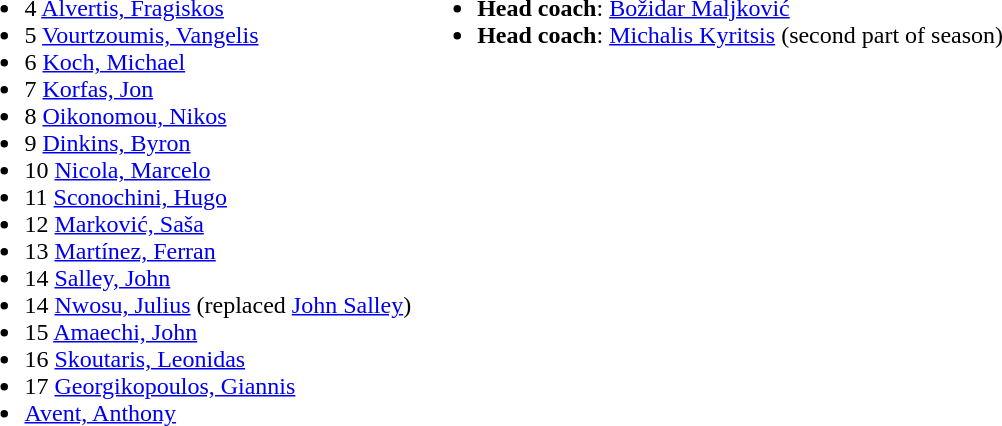<table>
<tr valign="top">
<td><br><ul><li>4  <a href='#'>Alvertis, Fragiskos</a></li><li>5  <a href='#'>Vourtzoumis, Vangelis</a></li><li>6  <a href='#'>Koch, Michael</a></li><li>7  <a href='#'>Korfas, Jon</a></li><li>8  <a href='#'>Oikonomou, Nikos</a></li><li>9  <a href='#'>Dinkins, Byron</a></li><li>10  <a href='#'>Nicola, Marcelo</a></li><li>11  <a href='#'>Sconochini, Hugo</a></li><li>12  <a href='#'>Marković, Saša</a></li><li>13  <a href='#'>Martínez, Ferran</a></li><li>14  <a href='#'>Salley, John</a></li><li>14  <a href='#'>Nwosu, Julius</a> (replaced <a href='#'>John Salley</a>)</li><li>15   <a href='#'>Amaechi, John</a></li><li>16  <a href='#'>Skoutaris, Leonidas</a></li><li>17  <a href='#'>Georgikopoulos, Giannis</a></li><li> <a href='#'>Avent, Anthony</a></li></ul></td>
<td><br><ul><li><strong>Head coach</strong>:  <a href='#'>Božidar Maljković</a></li><li><strong>Head coach</strong>:  <a href='#'>Michalis Kyritsis</a> (second part of season)</li></ul></td>
</tr>
</table>
